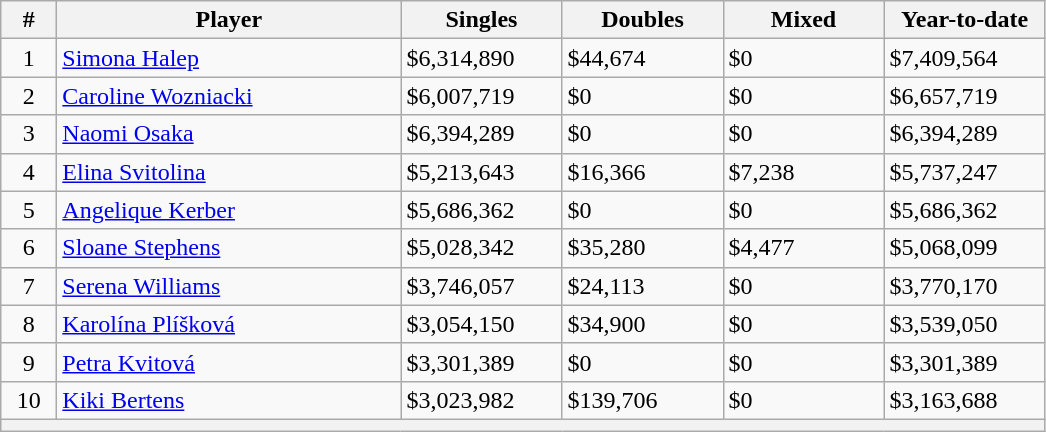<table class="sortable wikitable">
<tr>
<th style="width:30px;">#</th>
<th style="width:222px;">Player</th>
<th style="width:100px;">Singles</th>
<th style="width:100px;">Doubles</th>
<th style="width:100px;">Mixed</th>
<th style="width:100px;">Year-to-date</th>
</tr>
<tr style="text-align:left;">
<td align=center>1</td>
<td style="text-align:left;"> <a href='#'>Simona Halep</a></td>
<td>$6,314,890</td>
<td>$44,674</td>
<td>$0</td>
<td>$7,409,564</td>
</tr>
<tr style="text-align:left;">
<td align=center>2</td>
<td style="text-align:left;"> <a href='#'>Caroline Wozniacki</a></td>
<td>$6,007,719</td>
<td>$0</td>
<td>$0</td>
<td>$6,657,719</td>
</tr>
<tr style="text-align:left;">
<td align=center>3</td>
<td style="text-align:left;"> <a href='#'>Naomi Osaka</a></td>
<td>$6,394,289</td>
<td>$0</td>
<td>$0</td>
<td>$6,394,289</td>
</tr>
<tr style="text-align:left;">
<td align=center>4</td>
<td style="text-align:left;"> <a href='#'>Elina Svitolina</a></td>
<td>$5,213,643</td>
<td>$16,366</td>
<td>$7,238</td>
<td>$5,737,247</td>
</tr>
<tr style="text-align:left;">
<td align=center>5</td>
<td style="text-align:left;"> <a href='#'>Angelique Kerber</a></td>
<td>$5,686,362</td>
<td>$0</td>
<td>$0</td>
<td>$5,686,362</td>
</tr>
<tr style="text-align:left;">
<td align=center>6</td>
<td style="text-align:left;"> <a href='#'>Sloane Stephens</a></td>
<td>$5,028,342</td>
<td>$35,280</td>
<td>$4,477</td>
<td>$5,068,099</td>
</tr>
<tr style="text-align:left;">
<td align=center>7</td>
<td style="text-align:left;"> <a href='#'>Serena Williams</a></td>
<td>$3,746,057</td>
<td>$24,113</td>
<td>$0</td>
<td>$3,770,170</td>
</tr>
<tr style="text-align:left;">
<td align=center>8</td>
<td style="text-align:left;"> <a href='#'>Karolína Plíšková</a></td>
<td>$3,054,150</td>
<td>$34,900</td>
<td>$0</td>
<td>$3,539,050</td>
</tr>
<tr style="text-align:left;">
<td align=center>9</td>
<td style="text-align:left;"> <a href='#'>Petra Kvitová</a></td>
<td>$3,301,389</td>
<td>$0</td>
<td>$0</td>
<td>$3,301,389</td>
</tr>
<tr style="text-align:left;">
<td align=center>10</td>
<td style="text-align:left;"> <a href='#'>Kiki Bertens</a></td>
<td>$3,023,982</td>
<td>$139,706</td>
<td>$0</td>
<td>$3,163,688</td>
</tr>
<tr class="sortbottom">
<th colspan=7></th>
</tr>
</table>
